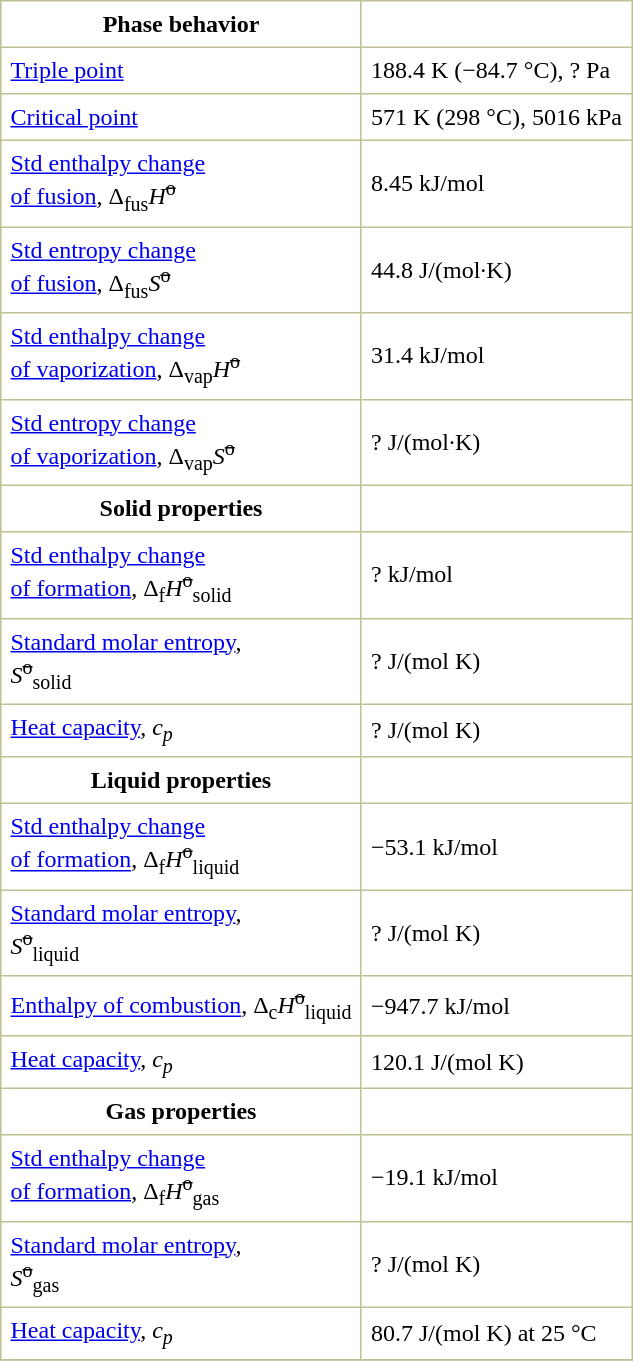<table border="1" cellspacing="0" cellpadding="6" style="margin: 0 0 0 0.5em; background: #FFFFFF; border-collapse: collapse; border-color: #C0C090;">
<tr>
<th>Phase behavior</th>
</tr>
<tr>
<td><a href='#'>Triple point</a></td>
<td>188.4 K (−84.7 °C), ? Pa</td>
</tr>
<tr>
<td><a href='#'>Critical point</a></td>
<td>571 K (298 °C), 5016 kPa</td>
</tr>
<tr>
<td><a href='#'>Std enthalpy change<br>of fusion</a>, Δ<sub>fus</sub><em>H</em><sup><s>o</s></sup></td>
<td>8.45 kJ/mol</td>
</tr>
<tr>
<td><a href='#'>Std entropy change<br>of fusion</a>, Δ<sub>fus</sub><em>S</em><sup><s>o</s></sup></td>
<td>44.8 J/(mol·K)</td>
</tr>
<tr>
<td><a href='#'>Std enthalpy change<br>of vaporization</a>, Δ<sub>vap</sub><em>H</em><sup><s>o</s></sup></td>
<td>31.4 kJ/mol</td>
</tr>
<tr>
<td><a href='#'>Std entropy change<br>of vaporization</a>, Δ<sub>vap</sub><em>S</em><sup><s>o</s></sup></td>
<td>? J/(mol·K)</td>
</tr>
<tr>
<th>Solid properties</th>
</tr>
<tr>
<td><a href='#'>Std enthalpy change<br>of formation</a>, Δ<sub>f</sub><em>H</em><sup><s>o</s></sup><sub>solid</sub></td>
<td>? kJ/mol</td>
</tr>
<tr>
<td><a href='#'>Standard molar entropy</a>,<br><em>S</em><sup><s>o</s></sup><sub>solid</sub></td>
<td>? J/(mol K)</td>
</tr>
<tr>
<td><a href='#'>Heat capacity</a>, <em>c<sub>p</sub></em></td>
<td>? J/(mol K)</td>
</tr>
<tr>
<th>Liquid properties</th>
</tr>
<tr>
<td><a href='#'>Std enthalpy change<br>of formation</a>, Δ<sub>f</sub><em>H</em><sup><s>o</s></sup><sub>liquid</sub></td>
<td>−53.1 kJ/mol</td>
</tr>
<tr>
<td><a href='#'>Standard molar entropy</a>,<br><em>S</em><sup><s>o</s></sup><sub>liquid</sub></td>
<td>? J/(mol K)</td>
</tr>
<tr>
<td><a href='#'>Enthalpy of combustion</a>, Δ<sub>c</sub><em>H</em><sup><s>o</s></sup><sub>liquid</sub></td>
<td>−947.7 kJ/mol</td>
</tr>
<tr>
<td><a href='#'>Heat capacity</a>, <em>c<sub>p</sub></em></td>
<td>120.1 J/(mol K)</td>
</tr>
<tr>
<th>Gas properties</th>
</tr>
<tr>
<td><a href='#'>Std enthalpy change<br>of formation</a>, Δ<sub>f</sub><em>H</em><sup><s>o</s></sup><sub>gas</sub></td>
<td>−19.1 kJ/mol</td>
</tr>
<tr>
<td><a href='#'>Standard molar entropy</a>,<br><em>S</em><sup><s>o</s></sup><sub>gas</sub></td>
<td>? J/(mol K)</td>
</tr>
<tr>
<td><a href='#'>Heat capacity</a>, <em>c<sub>p</sub></em></td>
<td>80.7 J/(mol K) at 25 °C</td>
</tr>
<tr>
</tr>
</table>
